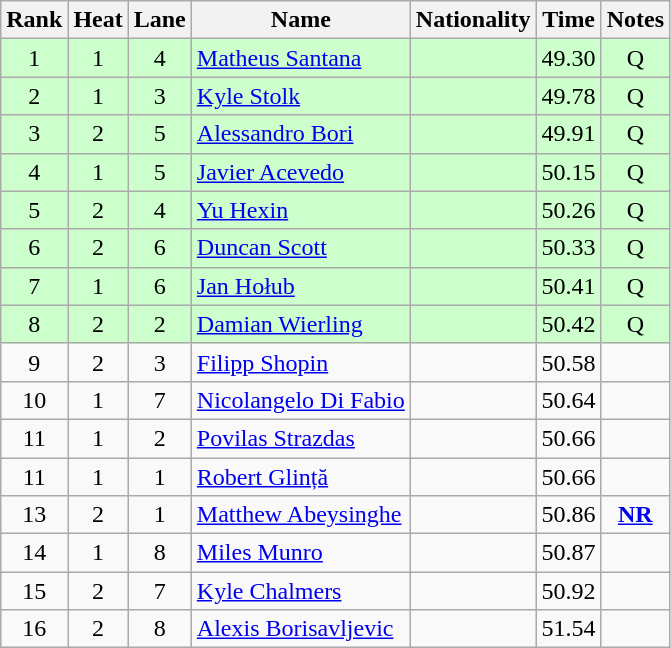<table class="wikitable sortable" style="text-align:center">
<tr>
<th>Rank</th>
<th>Heat</th>
<th>Lane</th>
<th>Name</th>
<th>Nationality</th>
<th>Time</th>
<th>Notes</th>
</tr>
<tr bgcolor=ccffcc>
<td>1</td>
<td>1</td>
<td>4</td>
<td align=left><a href='#'>Matheus Santana</a></td>
<td align=left></td>
<td>49.30</td>
<td>Q</td>
</tr>
<tr bgcolor=ccffcc>
<td>2</td>
<td>1</td>
<td>3</td>
<td align=left><a href='#'>Kyle Stolk</a></td>
<td align=left></td>
<td>49.78</td>
<td>Q</td>
</tr>
<tr bgcolor=ccffcc>
<td>3</td>
<td>2</td>
<td>5</td>
<td align=left><a href='#'>Alessandro Bori</a></td>
<td align=left></td>
<td>49.91</td>
<td>Q</td>
</tr>
<tr bgcolor=ccffcc>
<td>4</td>
<td>1</td>
<td>5</td>
<td align=left><a href='#'>Javier Acevedo</a></td>
<td align=left></td>
<td>50.15</td>
<td>Q</td>
</tr>
<tr bgcolor=ccffcc>
<td>5</td>
<td>2</td>
<td>4</td>
<td align=left><a href='#'>Yu Hexin</a></td>
<td align=left></td>
<td>50.26</td>
<td>Q</td>
</tr>
<tr bgcolor=ccffcc>
<td>6</td>
<td>2</td>
<td>6</td>
<td align=left><a href='#'>Duncan Scott</a></td>
<td align=left></td>
<td>50.33</td>
<td>Q</td>
</tr>
<tr bgcolor=ccffcc>
<td>7</td>
<td>1</td>
<td>6</td>
<td align=left><a href='#'>Jan Hołub</a></td>
<td align=left></td>
<td>50.41</td>
<td>Q</td>
</tr>
<tr bgcolor=ccffcc>
<td>8</td>
<td>2</td>
<td>2</td>
<td align=left><a href='#'>Damian Wierling</a></td>
<td align=left></td>
<td>50.42</td>
<td>Q</td>
</tr>
<tr>
<td>9</td>
<td>2</td>
<td>3</td>
<td align=left><a href='#'>Filipp Shopin</a></td>
<td align=left></td>
<td>50.58</td>
<td></td>
</tr>
<tr>
<td>10</td>
<td>1</td>
<td>7</td>
<td align=left><a href='#'>Nicolangelo Di Fabio</a></td>
<td align=left></td>
<td>50.64</td>
<td></td>
</tr>
<tr>
<td>11</td>
<td>1</td>
<td>2</td>
<td align=left><a href='#'>Povilas Strazdas</a></td>
<td align=left></td>
<td>50.66</td>
<td></td>
</tr>
<tr>
<td>11</td>
<td>1</td>
<td>1</td>
<td align=left><a href='#'>Robert Glință</a></td>
<td align=left></td>
<td>50.66</td>
<td></td>
</tr>
<tr>
<td>13</td>
<td>2</td>
<td>1</td>
<td align=left><a href='#'>Matthew Abeysinghe</a></td>
<td align=left></td>
<td>50.86</td>
<td><strong><a href='#'>NR</a></strong></td>
</tr>
<tr>
<td>14</td>
<td>1</td>
<td>8</td>
<td align=left><a href='#'>Miles Munro</a></td>
<td align=left></td>
<td>50.87</td>
<td></td>
</tr>
<tr>
<td>15</td>
<td>2</td>
<td>7</td>
<td align=left><a href='#'>Kyle Chalmers</a></td>
<td align=left></td>
<td>50.92</td>
<td></td>
</tr>
<tr>
<td>16</td>
<td>2</td>
<td>8</td>
<td align=left><a href='#'>Alexis Borisavljevic</a></td>
<td align=left></td>
<td>51.54</td>
<td></td>
</tr>
</table>
